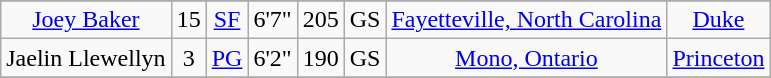<table class="wikitable sortable" style="text-align: center">
<tr align=center>
</tr>
<tr>
<td><a href='#'>Joey Baker</a></td>
<td>15</td>
<td><a href='#'>SF</a></td>
<td>6'7"</td>
<td>205</td>
<td>GS</td>
<td><a href='#'>Fayetteville, North Carolina</a></td>
<td><a href='#'>Duke</a></td>
</tr>
<tr>
<td>Jaelin Llewellyn</td>
<td>3</td>
<td><a href='#'>PG</a></td>
<td>6'2"</td>
<td>190</td>
<td>GS</td>
<td><a href='#'>Mono, Ontario</a></td>
<td><a href='#'>Princeton</a></td>
</tr>
<tr>
</tr>
</table>
